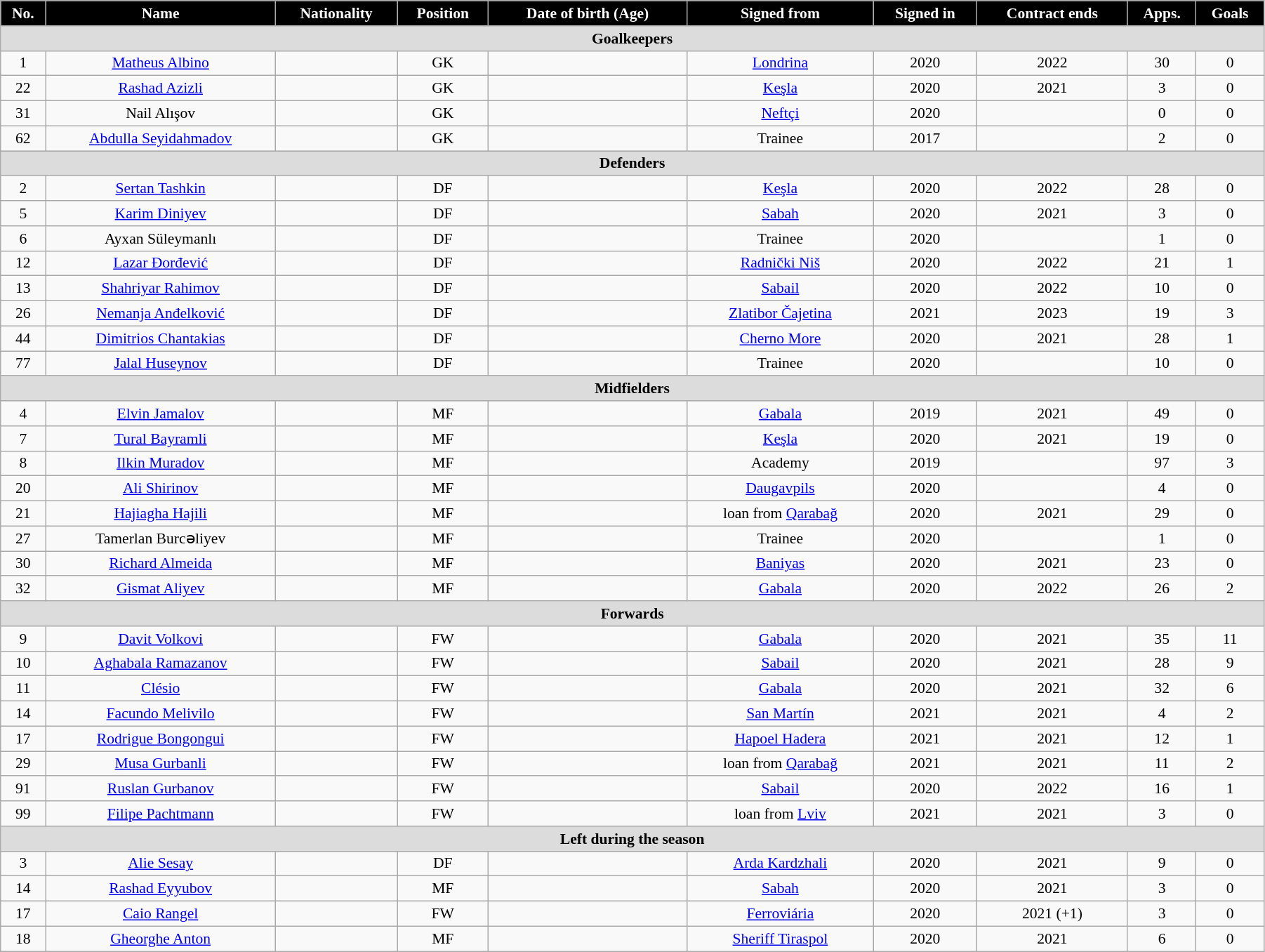<table class="wikitable"  style="text-align:center; font-size:90%; width:95%;">
<tr>
<th style="background:#000000; color:#FFFFFF; text-align:center;">No.</th>
<th style="background:#000000; color:#FFFFFF; text-align:center;">Name</th>
<th style="background:#000000; color:#FFFFFF; text-align:center;">Nationality</th>
<th style="background:#000000; color:#FFFFFF; text-align:center;">Position</th>
<th style="background:#000000; color:#FFFFFF; text-align:center;">Date of birth (Age)</th>
<th style="background:#000000; color:#FFFFFF; text-align:center;">Signed from</th>
<th style="background:#000000; color:#FFFFFF; text-align:center;">Signed in</th>
<th style="background:#000000; color:#FFFFFF; text-align:center;">Contract ends</th>
<th style="background:#000000; color:#FFFFFF; text-align:center;">Apps.</th>
<th style="background:#000000; color:#FFFFFF; text-align:center;">Goals</th>
</tr>
<tr>
<th colspan="11"  style="background:#dcdcdc; text-align:center;">Goalkeepers</th>
</tr>
<tr>
<td>1</td>
<td><a href='#'>Matheus Albino</a></td>
<td></td>
<td>GK</td>
<td></td>
<td><a href='#'>Londrina</a></td>
<td>2020</td>
<td>2022</td>
<td>30</td>
<td>0</td>
</tr>
<tr>
<td>22</td>
<td><a href='#'>Rashad Azizli</a></td>
<td></td>
<td>GK</td>
<td></td>
<td><a href='#'>Keşla</a></td>
<td>2020</td>
<td>2021</td>
<td>3</td>
<td>0</td>
</tr>
<tr>
<td>31</td>
<td>Nail Alışov</td>
<td></td>
<td>GK</td>
<td></td>
<td><a href='#'>Neftçi</a></td>
<td>2020</td>
<td></td>
<td>0</td>
<td>0</td>
</tr>
<tr>
<td>62</td>
<td><a href='#'>Abdulla Seyidahmadov</a></td>
<td></td>
<td>GK</td>
<td></td>
<td>Trainee</td>
<td>2017</td>
<td></td>
<td>2</td>
<td>0</td>
</tr>
<tr>
<th colspan="11"  style="background:#dcdcdc; text-align:center;">Defenders</th>
</tr>
<tr>
<td>2</td>
<td><a href='#'>Sertan Tashkin</a></td>
<td></td>
<td>DF</td>
<td></td>
<td><a href='#'>Keşla</a></td>
<td>2020</td>
<td>2022</td>
<td>28</td>
<td>0</td>
</tr>
<tr>
<td>5</td>
<td><a href='#'>Karim Diniyev</a></td>
<td></td>
<td>DF</td>
<td></td>
<td><a href='#'>Sabah</a></td>
<td>2020</td>
<td>2021</td>
<td>3</td>
<td>0</td>
</tr>
<tr>
<td>6</td>
<td>Ayxan Süleymanlı</td>
<td></td>
<td>DF</td>
<td></td>
<td>Trainee</td>
<td>2020</td>
<td></td>
<td>1</td>
<td>0</td>
</tr>
<tr>
<td>12</td>
<td><a href='#'>Lazar Đorđević</a></td>
<td></td>
<td>DF</td>
<td></td>
<td><a href='#'>Radnički Niš</a></td>
<td>2020</td>
<td>2022</td>
<td>21</td>
<td>1</td>
</tr>
<tr>
<td>13</td>
<td><a href='#'>Shahriyar Rahimov</a></td>
<td></td>
<td>DF</td>
<td></td>
<td><a href='#'>Sabail</a></td>
<td>2020</td>
<td>2022</td>
<td>10</td>
<td>0</td>
</tr>
<tr>
<td>26</td>
<td><a href='#'>Nemanja Anđelković</a></td>
<td></td>
<td>DF</td>
<td></td>
<td><a href='#'>Zlatibor Čajetina</a></td>
<td>2021</td>
<td>2023</td>
<td>19</td>
<td>3</td>
</tr>
<tr>
<td>44</td>
<td><a href='#'>Dimitrios Chantakias</a></td>
<td></td>
<td>DF</td>
<td></td>
<td><a href='#'>Cherno More</a></td>
<td>2020</td>
<td>2021</td>
<td>28</td>
<td>1</td>
</tr>
<tr>
<td>77</td>
<td><a href='#'>Jalal Huseynov</a></td>
<td></td>
<td>DF</td>
<td></td>
<td>Trainee</td>
<td>2020</td>
<td></td>
<td>10</td>
<td>0</td>
</tr>
<tr>
<th colspan="11"  style="background:#dcdcdc; text-align:center;">Midfielders</th>
</tr>
<tr>
<td>4</td>
<td><a href='#'>Elvin Jamalov</a></td>
<td></td>
<td>MF</td>
<td></td>
<td><a href='#'>Gabala</a></td>
<td>2019</td>
<td>2021</td>
<td>49</td>
<td>0</td>
</tr>
<tr>
<td>7</td>
<td><a href='#'>Tural Bayramli</a></td>
<td></td>
<td>MF</td>
<td></td>
<td><a href='#'>Keşla</a></td>
<td>2020</td>
<td>2021</td>
<td>19</td>
<td>0</td>
</tr>
<tr>
<td>8</td>
<td><a href='#'>Ilkin Muradov</a></td>
<td></td>
<td>MF</td>
<td></td>
<td>Academy</td>
<td>2019</td>
<td></td>
<td>97</td>
<td>3</td>
</tr>
<tr>
<td>20</td>
<td><a href='#'>Ali Shirinov</a></td>
<td></td>
<td>MF</td>
<td></td>
<td><a href='#'>Daugavpils</a></td>
<td>2020</td>
<td></td>
<td>4</td>
<td>0</td>
</tr>
<tr>
<td>21</td>
<td><a href='#'>Hajiagha Hajili</a></td>
<td></td>
<td>MF</td>
<td></td>
<td>loan from <a href='#'>Qarabağ</a></td>
<td>2020</td>
<td>2021</td>
<td>29</td>
<td>0</td>
</tr>
<tr>
<td>27</td>
<td>Tamerlan Burcəliyev</td>
<td></td>
<td>MF</td>
<td></td>
<td>Trainee</td>
<td>2020</td>
<td></td>
<td>1</td>
<td>0</td>
</tr>
<tr>
<td>30</td>
<td><a href='#'>Richard Almeida</a></td>
<td></td>
<td>MF</td>
<td></td>
<td><a href='#'>Baniyas</a></td>
<td>2020</td>
<td>2021</td>
<td>23</td>
<td>0</td>
</tr>
<tr>
<td>32</td>
<td><a href='#'>Gismat Aliyev</a></td>
<td></td>
<td>MF</td>
<td></td>
<td><a href='#'>Gabala</a></td>
<td>2020</td>
<td>2022</td>
<td>26</td>
<td>2</td>
</tr>
<tr>
<th colspan="11"  style="background:#dcdcdc; text-align:center;">Forwards</th>
</tr>
<tr>
<td>9</td>
<td><a href='#'>Davit Volkovi</a></td>
<td></td>
<td>FW</td>
<td></td>
<td><a href='#'>Gabala</a></td>
<td>2020</td>
<td>2021</td>
<td>35</td>
<td>11</td>
</tr>
<tr>
<td>10</td>
<td><a href='#'>Aghabala Ramazanov</a></td>
<td></td>
<td>FW</td>
<td></td>
<td><a href='#'>Sabail</a></td>
<td>2020</td>
<td>2021</td>
<td>28</td>
<td>9</td>
</tr>
<tr>
<td>11</td>
<td><a href='#'>Clésio</a></td>
<td></td>
<td>FW</td>
<td></td>
<td><a href='#'>Gabala</a></td>
<td>2020</td>
<td>2021</td>
<td>32</td>
<td>6</td>
</tr>
<tr>
<td>14</td>
<td><a href='#'>Facundo Melivilo</a></td>
<td></td>
<td>FW</td>
<td></td>
<td><a href='#'>San Martín</a></td>
<td>2021</td>
<td>2021</td>
<td>4</td>
<td>2</td>
</tr>
<tr>
<td>17</td>
<td><a href='#'>Rodrigue Bongongui</a></td>
<td></td>
<td>FW</td>
<td></td>
<td><a href='#'>Hapoel Hadera</a></td>
<td>2021</td>
<td>2021</td>
<td>12</td>
<td>1</td>
</tr>
<tr>
<td>29</td>
<td><a href='#'>Musa Gurbanli</a></td>
<td></td>
<td>FW</td>
<td></td>
<td>loan from <a href='#'>Qarabağ</a></td>
<td>2021</td>
<td>2021</td>
<td>11</td>
<td>2</td>
</tr>
<tr>
<td>91</td>
<td><a href='#'>Ruslan Gurbanov</a></td>
<td></td>
<td>FW</td>
<td></td>
<td><a href='#'>Sabail</a></td>
<td>2020</td>
<td>2022</td>
<td>16</td>
<td>1</td>
</tr>
<tr>
<td>99</td>
<td><a href='#'>Filipe Pachtmann</a></td>
<td></td>
<td>FW</td>
<td></td>
<td>loan from <a href='#'>Lviv</a></td>
<td>2021</td>
<td>2021</td>
<td>3</td>
<td>0</td>
</tr>
<tr>
<th colspan="11"  style="background:#dcdcdc; text-align:center;">Left during the season</th>
</tr>
<tr>
<td>3</td>
<td><a href='#'>Alie Sesay</a></td>
<td></td>
<td>DF</td>
<td></td>
<td><a href='#'>Arda Kardzhali</a></td>
<td>2020</td>
<td>2021</td>
<td>9</td>
<td>0</td>
</tr>
<tr>
<td>14</td>
<td><a href='#'>Rashad Eyyubov</a></td>
<td></td>
<td>MF</td>
<td></td>
<td><a href='#'>Sabah</a></td>
<td>2020</td>
<td>2021</td>
<td>3</td>
<td>0</td>
</tr>
<tr>
<td>17</td>
<td><a href='#'>Caio Rangel</a></td>
<td></td>
<td>FW</td>
<td></td>
<td><a href='#'>Ferroviária</a></td>
<td>2020</td>
<td>2021 (+1)</td>
<td>3</td>
<td>0</td>
</tr>
<tr>
<td>18</td>
<td><a href='#'>Gheorghe Anton</a></td>
<td></td>
<td>MF</td>
<td></td>
<td><a href='#'>Sheriff Tiraspol</a></td>
<td>2020</td>
<td>2021</td>
<td>6</td>
<td>0</td>
</tr>
</table>
